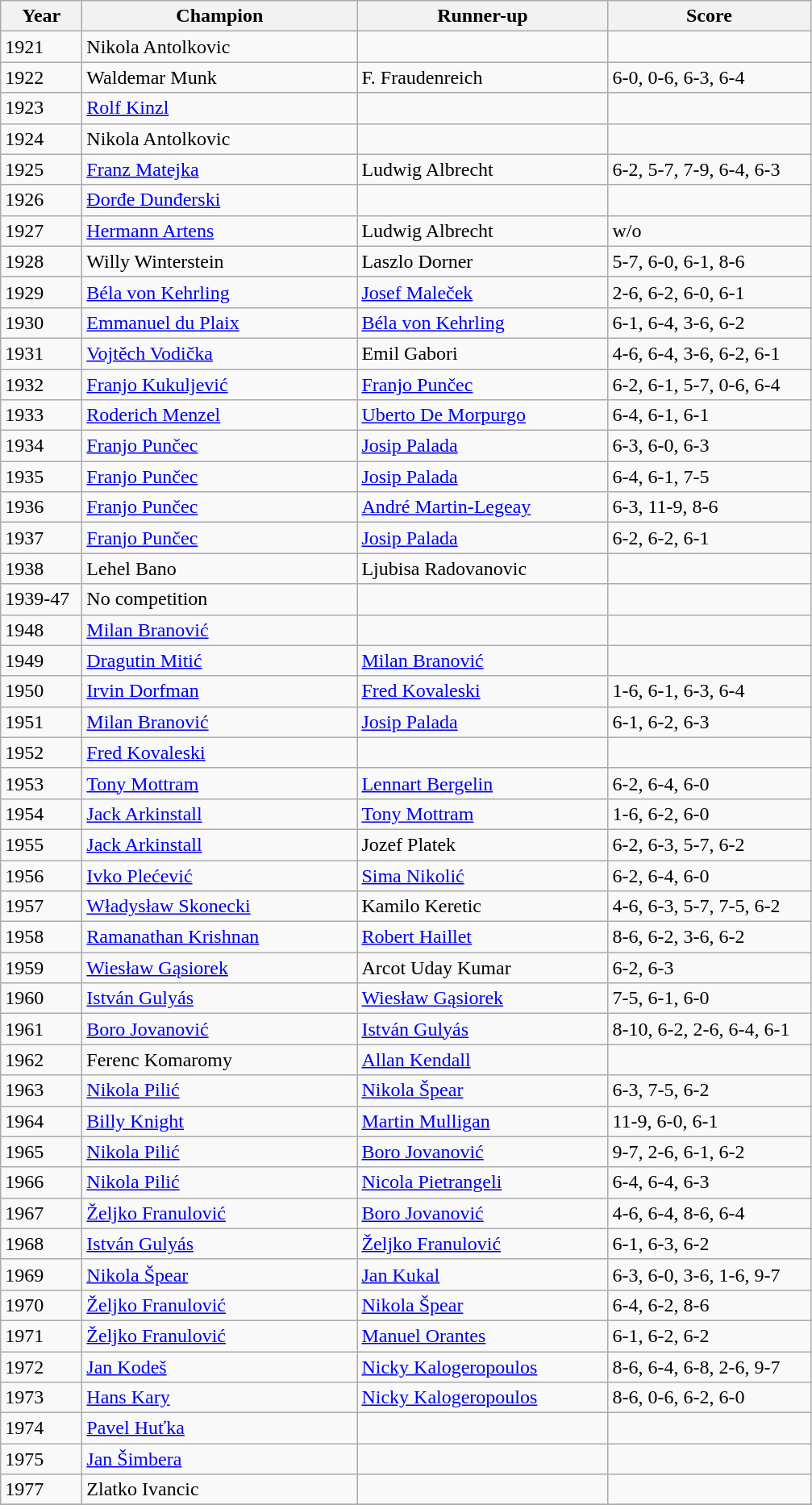<table class=wikitable>
<tr>
<th style="width:60px">Year</th>
<th style="width:220px">Champion</th>
<th style="width:200px">Runner-up</th>
<th style="width:160px" class="unsortable">Score</th>
</tr>
<tr>
<td>1921</td>
<td> Nikola Antolkovic </td>
<td></td>
<td></td>
</tr>
<tr>
<td>1922</td>
<td> Waldemar Munk</td>
<td> F. Fraudenreich</td>
<td>6-0, 0-6, 6-3, 6-4</td>
</tr>
<tr>
<td>1923</td>
<td> <a href='#'>Rolf Kinzl</a></td>
<td></td>
<td></td>
</tr>
<tr>
<td>1924</td>
<td> Nikola Antolkovic</td>
<td></td>
<td></td>
</tr>
<tr>
<td>1925</td>
<td> <a href='#'>Franz Matejka</a></td>
<td> Ludwig Albrecht</td>
<td>6-2, 5-7, 7-9, 6-4, 6-3</td>
</tr>
<tr>
<td>1926</td>
<td> <a href='#'>Đorđe Dunđerski</a></td>
<td></td>
<td></td>
</tr>
<tr>
<td>1927</td>
<td> <a href='#'>Hermann Artens</a></td>
<td> Ludwig Albrecht</td>
<td>w/o</td>
</tr>
<tr>
<td>1928</td>
<td> Willy Winterstein</td>
<td> Laszlo Dorner</td>
<td>5-7, 6-0, 6-1, 8-6</td>
</tr>
<tr>
<td>1929</td>
<td> <a href='#'>Béla von Kehrling</a></td>
<td> <a href='#'>Josef Maleček</a></td>
<td>2-6, 6-2, 6-0, 6-1</td>
</tr>
<tr>
<td>1930</td>
<td> <a href='#'>Emmanuel du Plaix</a></td>
<td> <a href='#'>Béla von Kehrling</a></td>
<td>6-1, 6-4, 3-6, 6-2</td>
</tr>
<tr>
<td>1931</td>
<td> <a href='#'>Vojtěch Vodička</a></td>
<td> Emil Gabori</td>
<td>4-6, 6-4, 3-6, 6-2, 6-1</td>
</tr>
<tr>
<td>1932</td>
<td> <a href='#'>Franjo Kukuljević</a></td>
<td> <a href='#'>Franjo Punčec</a></td>
<td>6-2, 6-1, 5-7, 0-6, 6-4</td>
</tr>
<tr>
<td>1933</td>
<td> <a href='#'>Roderich Menzel</a></td>
<td> <a href='#'>Uberto De Morpurgo</a></td>
<td>6-4, 6-1, 6-1</td>
</tr>
<tr>
<td>1934</td>
<td> <a href='#'>Franjo Punčec</a></td>
<td> <a href='#'>Josip Palada</a></td>
<td>6-3, 6-0, 6-3</td>
</tr>
<tr>
<td>1935</td>
<td> <a href='#'>Franjo Punčec</a></td>
<td> <a href='#'>Josip Palada</a></td>
<td>6-4, 6-1, 7-5</td>
</tr>
<tr>
<td>1936</td>
<td> <a href='#'>Franjo Punčec</a></td>
<td> <a href='#'>André Martin-Legeay</a></td>
<td>6-3, 11-9, 8-6</td>
</tr>
<tr>
<td>1937</td>
<td> <a href='#'>Franjo Punčec</a></td>
<td> <a href='#'>Josip Palada</a></td>
<td>6-2, 6-2, 6-1</td>
</tr>
<tr>
<td>1938</td>
<td> Lehel Bano</td>
<td> Ljubisa Radovanovic</td>
<td></td>
</tr>
<tr>
<td>1939-47</td>
<td>No competition </td>
<td></td>
<td></td>
</tr>
<tr>
<td>1948</td>
<td> <a href='#'>Milan Branović</a></td>
<td></td>
<td></td>
</tr>
<tr>
<td>1949</td>
<td> <a href='#'>Dragutin Mitić</a></td>
<td> <a href='#'>Milan Branović</a></td>
<td></td>
</tr>
<tr>
<td>1950</td>
<td> <a href='#'>Irvin Dorfman</a></td>
<td> <a href='#'>Fred Kovaleski</a></td>
<td>1-6, 6-1, 6-3, 6-4</td>
</tr>
<tr>
<td>1951</td>
<td> <a href='#'>Milan Branović</a></td>
<td> <a href='#'>Josip Palada</a></td>
<td>6-1, 6-2, 6-3</td>
</tr>
<tr>
<td>1952</td>
<td> <a href='#'>Fred Kovaleski</a></td>
<td></td>
<td></td>
</tr>
<tr>
<td>1953</td>
<td> <a href='#'>Tony Mottram</a></td>
<td> <a href='#'>Lennart Bergelin</a></td>
<td>6-2, 6-4, 6-0</td>
</tr>
<tr>
<td>1954</td>
<td> <a href='#'>Jack Arkinstall</a></td>
<td> <a href='#'>Tony Mottram</a></td>
<td>1-6, 6-2, 6-0</td>
</tr>
<tr>
<td>1955</td>
<td> <a href='#'>Jack Arkinstall</a></td>
<td> Jozef Platek</td>
<td>6-2, 6-3, 5-7, 6-2</td>
</tr>
<tr>
<td>1956</td>
<td> <a href='#'>Ivko Plećević</a></td>
<td> <a href='#'>Sima Nikolić</a></td>
<td>6-2, 6-4, 6-0</td>
</tr>
<tr>
<td>1957</td>
<td> <a href='#'>Władysław Skonecki</a></td>
<td> Kamilo Keretic</td>
<td>4-6, 6-3, 5-7, 7-5, 6-2</td>
</tr>
<tr>
<td>1958</td>
<td> <a href='#'>Ramanathan Krishnan</a></td>
<td> <a href='#'>Robert Haillet</a></td>
<td>8-6, 6-2, 3-6, 6-2</td>
</tr>
<tr>
<td>1959</td>
<td> <a href='#'>Wiesław Gąsiorek</a></td>
<td> Arcot Uday Kumar</td>
<td>6-2, 6-3</td>
</tr>
<tr>
<td>1960</td>
<td> <a href='#'>István Gulyás</a></td>
<td> <a href='#'>Wiesław Gąsiorek</a></td>
<td>7-5, 6-1, 6-0</td>
</tr>
<tr>
<td>1961</td>
<td> <a href='#'>Boro Jovanović</a></td>
<td> <a href='#'>István Gulyás</a></td>
<td>8-10, 6-2, 2-6, 6-4, 6-1</td>
</tr>
<tr>
<td>1962</td>
<td> Ferenc Komaromy</td>
<td> <a href='#'>Allan Kendall</a></td>
<td></td>
</tr>
<tr>
<td>1963</td>
<td> <a href='#'>Nikola Pilić</a></td>
<td> <a href='#'>Nikola Špear</a></td>
<td>6-3, 7-5, 6-2</td>
</tr>
<tr>
<td>1964</td>
<td> <a href='#'>Billy Knight</a></td>
<td> <a href='#'>Martin Mulligan</a></td>
<td>11-9, 6-0, 6-1</td>
</tr>
<tr>
<td>1965</td>
<td> <a href='#'>Nikola Pilić</a></td>
<td> <a href='#'>Boro Jovanović</a></td>
<td>9-7, 2-6, 6-1, 6-2</td>
</tr>
<tr>
<td>1966</td>
<td> <a href='#'>Nikola Pilić</a></td>
<td> <a href='#'>Nicola Pietrangeli</a></td>
<td>6-4, 6-4, 6-3</td>
</tr>
<tr>
<td>1967</td>
<td> <a href='#'>Željko Franulović</a></td>
<td> <a href='#'>Boro Jovanović</a></td>
<td>4-6, 6-4, 8-6, 6-4</td>
</tr>
<tr>
<td>1968</td>
<td> <a href='#'>István Gulyás</a></td>
<td> <a href='#'>Željko Franulović</a></td>
<td>6-1, 6-3, 6-2</td>
</tr>
<tr>
<td>1969</td>
<td> <a href='#'>Nikola Špear</a></td>
<td> <a href='#'>Jan Kukal</a></td>
<td>6-3, 6-0, 3-6, 1-6, 9-7</td>
</tr>
<tr>
<td>1970</td>
<td> <a href='#'>Željko Franulović</a></td>
<td> <a href='#'>Nikola Špear</a></td>
<td>6-4, 6-2, 8-6</td>
</tr>
<tr>
<td>1971</td>
<td> <a href='#'>Željko Franulović</a></td>
<td> <a href='#'>Manuel Orantes</a></td>
<td>6-1, 6-2, 6-2</td>
</tr>
<tr>
<td>1972</td>
<td> <a href='#'>Jan Kodeš</a></td>
<td> <a href='#'>Nicky Kalogeropoulos</a></td>
<td>8-6, 6-4, 6-8, 2-6, 9-7</td>
</tr>
<tr>
<td>1973</td>
<td> <a href='#'>Hans Kary</a></td>
<td> <a href='#'>Nicky Kalogeropoulos</a></td>
<td>8-6, 0-6, 6-2, 6-0</td>
</tr>
<tr>
<td>1974</td>
<td> <a href='#'>Pavel Huťka</a></td>
<td></td>
<td></td>
</tr>
<tr>
<td>1975</td>
<td> <a href='#'>Jan Šimbera</a></td>
<td></td>
<td></td>
</tr>
<tr>
<td>1977</td>
<td> Zlatko Ivancic</td>
<td></td>
<td></td>
</tr>
<tr>
</tr>
</table>
